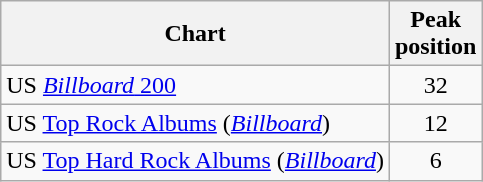<table class="wikitable sortable">
<tr>
<th>Chart</th>
<th>Peak<br>position</th>
</tr>
<tr>
<td>US <a href='#'><em>Billboard</em> 200</a></td>
<td style="text-align:center;">32</td>
</tr>
<tr>
<td>US <a href='#'>Top Rock Albums</a> (<a href='#'><em>Billboard</em></a>)</td>
<td style="text-align:center;">12</td>
</tr>
<tr>
<td>US <a href='#'>Top Hard Rock Albums</a> (<a href='#'><em>Billboard</em></a>)</td>
<td style="text-align:center;">6</td>
</tr>
</table>
